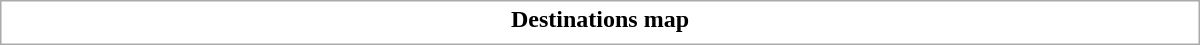<table class="collapsible collapsed" style="border:1px #aaa solid; width:50em; margin:0.2em auto">
<tr>
<th>Destinations map</th>
</tr>
<tr>
<td></td>
</tr>
</table>
